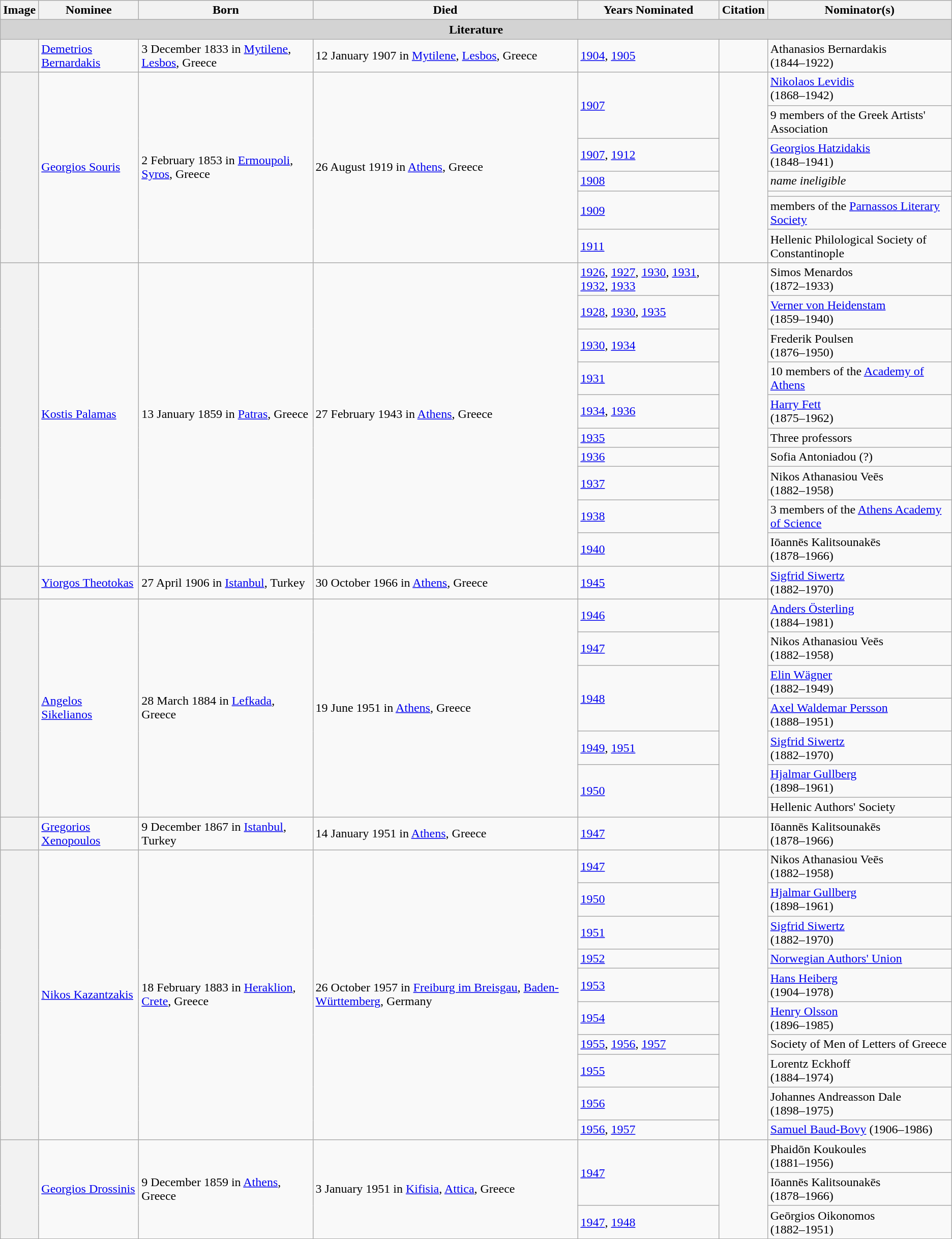<table class="wikitable sortable">
<tr>
<th>Image</th>
<th>Nominee</th>
<th>Born</th>
<th>Died</th>
<th>Years Nominated</th>
<th>Citation</th>
<th>Nominator(s)</th>
</tr>
<tr>
<td colspan=7 align=center style="background:lightgray;white-space:nowrap"><strong>Literature</strong></td>
</tr>
<tr>
<th scope="row"></th>
<td><a href='#'>Demetrios Bernardakis</a></td>
<td>3 December 1833 in <a href='#'>Mytilene</a>, <a href='#'>Lesbos</a>, Greece</td>
<td>12 January 1907 in <a href='#'>Mytilene</a>, <a href='#'>Lesbos</a>, Greece</td>
<td><a href='#'>1904</a>, <a href='#'>1905</a></td>
<td></td>
<td>Athanasios Bernardakis <br>(1844–1922)<br></td>
</tr>
<tr>
<th scope="row" rowspan="7"></th>
<td rowspan="7"><a href='#'>Georgios Souris</a></td>
<td rowspan="7">2 February 1853 in <a href='#'>Ermoupoli</a>, <a href='#'>Syros</a>, Greece</td>
<td rowspan="7">26 August 1919 in <a href='#'>Athens</a>, Greece</td>
<td rowspan="2"><a href='#'>1907</a></td>
<td rowspan="7"></td>
<td><a href='#'>Nikolaos Levidis</a> <br>(1868–1942)<br></td>
</tr>
<tr>
<td>9 members of the Greek Artists' Association</td>
</tr>
<tr>
<td><a href='#'>1907</a>, <a href='#'>1912</a></td>
<td><a href='#'>Georgios Hatzidakis</a> <br>(1848–1941)<br></td>
</tr>
<tr>
<td><a href='#'>1908</a></td>
<td><em>name ineligible</em></td>
</tr>
<tr>
<td rowspan="2"><a href='#'>1909</a></td>
<td></td>
</tr>
<tr>
<td>members of the <a href='#'>Parnassos Literary Society</a></td>
</tr>
<tr>
<td><a href='#'>1911</a></td>
<td>Hellenic Philological Society of Constantinople</td>
</tr>
<tr>
<th scope="row" rowspan="10"></th>
<td rowspan="10"><a href='#'>Kostis Palamas</a></td>
<td rowspan="10">13 January 1859 in <a href='#'>Patras</a>, Greece</td>
<td rowspan="10">27 February 1943 in <a href='#'>Athens</a>, Greece</td>
<td><a href='#'>1926</a>, <a href='#'>1927</a>, <a href='#'>1930</a>, <a href='#'>1931</a>, <a href='#'>1932</a>, <a href='#'>1933</a></td>
<td rowspan="10"></td>
<td>Simos Menardos <br>(1872–1933)<br></td>
</tr>
<tr>
<td><a href='#'>1928</a>, <a href='#'>1930</a>, <a href='#'>1935</a></td>
<td> <a href='#'>Verner von Heidenstam</a> <br>(1859–1940)<br></td>
</tr>
<tr>
<td><a href='#'>1930</a>, <a href='#'>1934</a></td>
<td>Frederik Poulsen <br>(1876–1950)<br></td>
</tr>
<tr>
<td><a href='#'>1931</a></td>
<td>10 members of the <a href='#'>Academy of Athens</a></td>
</tr>
<tr>
<td><a href='#'>1934</a>, <a href='#'>1936</a></td>
<td><a href='#'>Harry Fett</a> <br>(1875–1962)<br></td>
</tr>
<tr>
<td><a href='#'>1935</a></td>
<td>Three professors</td>
</tr>
<tr>
<td><a href='#'>1936</a></td>
<td>Sofia Antoniadou (?)<br></td>
</tr>
<tr>
<td><a href='#'>1937</a></td>
<td>Nikos Athanasiou Veēs <br>(1882–1958)<br></td>
</tr>
<tr>
<td><a href='#'>1938</a></td>
<td>3 members of the <a href='#'>Athens Academy of Science</a></td>
</tr>
<tr>
<td><a href='#'>1940</a></td>
<td>Iōannēs Kalitsounakēs <br>(1878–1966)<br></td>
</tr>
<tr>
<th scope="row"></th>
<td><a href='#'>Yiorgos Theotokas</a></td>
<td>27 April 1906 in <a href='#'>Istanbul</a>, Turkey</td>
<td>30 October 1966 in <a href='#'>Athens</a>, Greece</td>
<td><a href='#'>1945</a></td>
<td></td>
<td><a href='#'>Sigfrid Siwertz</a> <br>(1882–1970)<br></td>
</tr>
<tr>
<th scope="row" rowspan="7"></th>
<td rowspan="7"><a href='#'>Angelos Sikelianos</a></td>
<td rowspan="7">28 March 1884 in <a href='#'>Lefkada</a>, Greece</td>
<td rowspan="7">19 June 1951 in <a href='#'>Athens</a>, Greece</td>
<td><a href='#'>1946</a></td>
<td rowspan="7"></td>
<td><a href='#'>Anders Österling</a> <br>(1884–1981)<br></td>
</tr>
<tr>
<td><a href='#'>1947</a></td>
<td>Nikos Athanasiou Veēs <br>(1882–1958)<br></td>
</tr>
<tr>
<td rowspan="2"><a href='#'>1948</a></td>
<td><a href='#'>Elin Wägner</a> <br>(1882–1949)<br></td>
</tr>
<tr>
<td><a href='#'>Axel Waldemar Persson</a> <br>(1888–1951)<br></td>
</tr>
<tr>
<td><a href='#'>1949</a>, <a href='#'>1951</a></td>
<td><a href='#'>Sigfrid Siwertz</a> <br>(1882–1970)<br></td>
</tr>
<tr>
<td rowspan="2"><a href='#'>1950</a></td>
<td><a href='#'>Hjalmar Gullberg</a> <br>(1898–1961)<br></td>
</tr>
<tr>
<td>Hellenic Authors' Society</td>
</tr>
<tr>
<th scope="row"></th>
<td><a href='#'>Gregorios Xenopoulos</a></td>
<td>9 December 1867 in <a href='#'>Istanbul</a>, Turkey</td>
<td>14 January 1951 in <a href='#'>Athens</a>, Greece</td>
<td><a href='#'>1947</a></td>
<td></td>
<td>Iōannēs Kalitsounakēs <br>(1878–1966)<br></td>
</tr>
<tr>
<th scope="row" rowspan="10"></th>
<td rowspan="10"><a href='#'>Nikos Kazantzakis</a></td>
<td rowspan="10">18 February 1883 in <a href='#'>Heraklion</a>, <a href='#'>Crete</a>, Greece</td>
<td rowspan="10">26 October 1957 in <a href='#'>Freiburg im Breisgau</a>, <a href='#'>Baden-Württemberg</a>, Germany</td>
<td><a href='#'>1947</a></td>
<td rowspan="10"></td>
<td>Nikos Athanasiou Veēs <br>(1882–1958)<br></td>
</tr>
<tr>
<td><a href='#'>1950</a></td>
<td><a href='#'>Hjalmar Gullberg</a> <br>(1898–1961)<br></td>
</tr>
<tr>
<td><a href='#'>1951</a></td>
<td><a href='#'>Sigfrid Siwertz</a> <br>(1882–1970)<br></td>
</tr>
<tr>
<td><a href='#'>1952</a></td>
<td><a href='#'>Norwegian Authors' Union</a></td>
</tr>
<tr>
<td><a href='#'>1953</a></td>
<td><a href='#'>Hans Heiberg</a> <br>(1904–1978)<br></td>
</tr>
<tr>
<td><a href='#'>1954</a></td>
<td><a href='#'>Henry Olsson</a> <br>(1896–1985)<br></td>
</tr>
<tr>
<td><a href='#'>1955</a>, <a href='#'>1956</a>, <a href='#'>1957</a></td>
<td>Society of Men of Letters of Greece</td>
</tr>
<tr>
<td><a href='#'>1955</a></td>
<td>Lorentz Eckhoff <br>(1884–1974)<br></td>
</tr>
<tr>
<td><a href='#'>1956</a></td>
<td>Johannes Andreasson Dale <br>(1898–1975)<br></td>
</tr>
<tr>
<td><a href='#'>1956</a>, <a href='#'>1957</a></td>
<td><a href='#'>Samuel Baud-Bovy</a> (1906–1986)</td>
</tr>
<tr>
<th scope="row" rowspan="3"></th>
<td rowspan="3"><a href='#'>Georgios Drossinis</a></td>
<td rowspan="3">9 December 1859 in <a href='#'>Athens</a>, Greece</td>
<td rowspan="3">3 January 1951 in <a href='#'>Kifisia</a>, <a href='#'>Attica</a>, Greece</td>
<td rowspan="2"><a href='#'>1947</a></td>
<td rowspan="3"></td>
<td>Phaidōn Koukoules <br>(1881–1956)<br></td>
</tr>
<tr>
<td>Iōannēs Kalitsounakēs <br>(1878–1966)<br></td>
</tr>
<tr>
<td><a href='#'>1947</a>, <a href='#'>1948</a></td>
<td>Geōrgios Oikonomos <br>(1882–1951)<br></td>
</tr>
</table>
